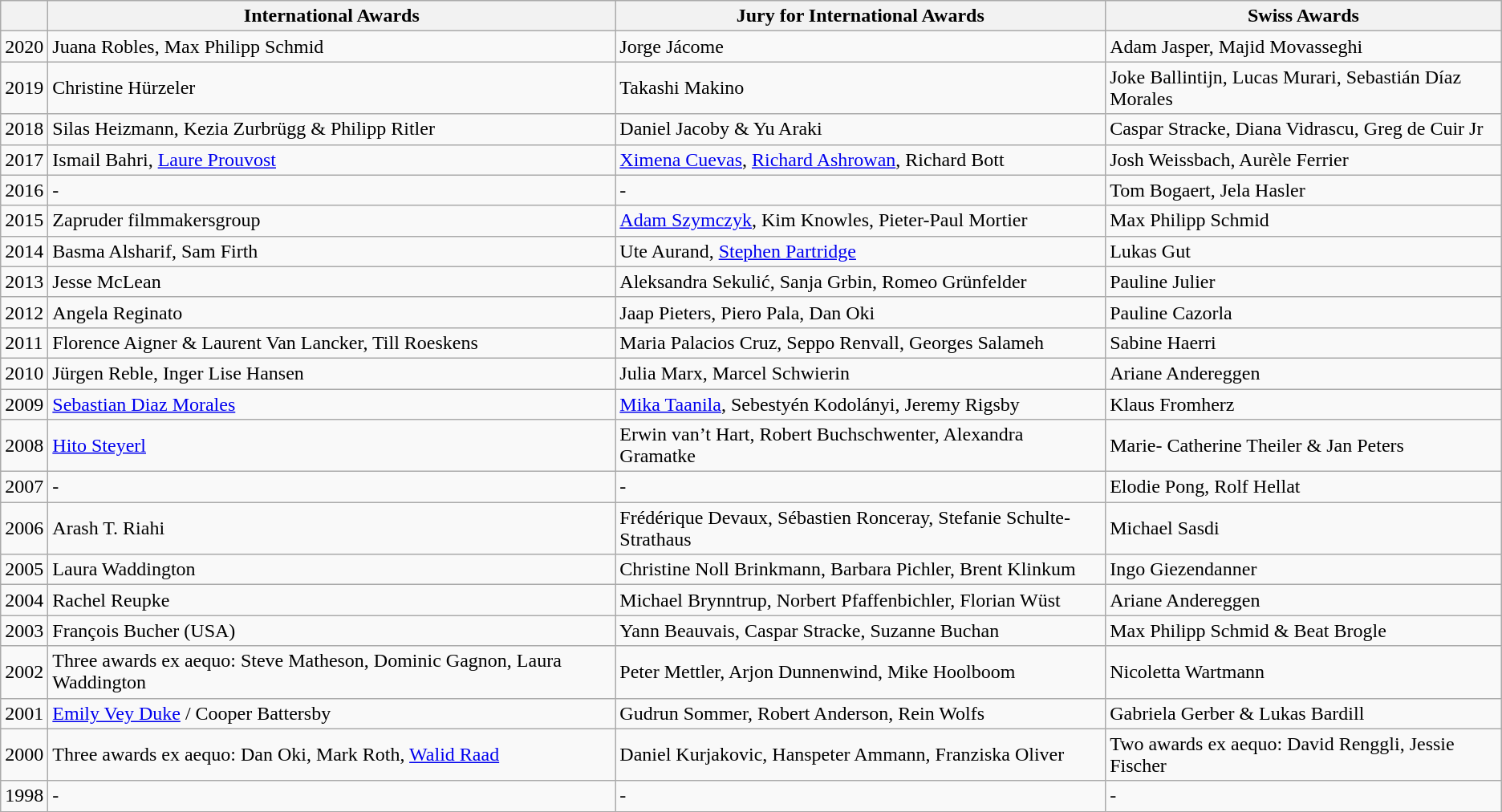<table class="wikitable">
<tr>
<th></th>
<th>International Awards</th>
<th>Jury for International Awards</th>
<th>Swiss Awards</th>
</tr>
<tr>
<td>2020</td>
<td>Juana Robles,  Max Philipp Schmid</td>
<td>Jorge Jácome</td>
<td>Adam Jasper, Majid Movasseghi</td>
</tr>
<tr>
<td>2019</td>
<td>Christine Hürzeler</td>
<td>Takashi Makino</td>
<td>Joke Ballintijn, Lucas Murari, Sebastián Díaz Morales</td>
</tr>
<tr>
<td>2018</td>
<td>Silas Heizmann, Kezia Zurbrügg & Philipp Ritler</td>
<td>Daniel Jacoby & Yu Araki</td>
<td>Caspar Stracke, Diana Vidrascu, Greg de Cuir Jr</td>
</tr>
<tr>
<td>2017</td>
<td>Ismail Bahri, <a href='#'>Laure Prouvost</a></td>
<td><a href='#'>Ximena Cuevas</a>, <a href='#'>Richard Ashrowan</a>, Richard Bott</td>
<td>Josh Weissbach, Aurèle Ferrier</td>
</tr>
<tr>
<td>2016</td>
<td>-</td>
<td>-</td>
<td>Tom Bogaert, Jela Hasler</td>
</tr>
<tr>
<td>2015</td>
<td>Zapruder filmmakersgroup</td>
<td><a href='#'>Adam Szymczyk</a>, Kim Knowles, Pieter-Paul Mortier</td>
<td>Max Philipp Schmid</td>
</tr>
<tr>
<td>2014</td>
<td>Basma Alsharif, Sam Firth</td>
<td>Ute Aurand, <a href='#'>Stephen Partridge</a></td>
<td>Lukas Gut</td>
</tr>
<tr>
<td>2013</td>
<td>Jesse McLean</td>
<td>Aleksandra Sekulić, Sanja Grbin, Romeo Grünfelder</td>
<td>Pauline Julier</td>
</tr>
<tr>
<td>2012</td>
<td>Angela Reginato</td>
<td>Jaap Pieters, Piero Pala, Dan Oki</td>
<td>Pauline Cazorla</td>
</tr>
<tr>
<td>2011</td>
<td>Florence Aigner & Laurent Van Lancker, Till Roeskens</td>
<td>Maria Palacios Cruz, Seppo Renvall, Georges Salameh</td>
<td>Sabine Haerri</td>
</tr>
<tr>
<td>2010</td>
<td>Jürgen Reble, Inger Lise Hansen</td>
<td>Julia Marx, Marcel Schwierin</td>
<td>Ariane Andereggen</td>
</tr>
<tr>
<td>2009</td>
<td><a href='#'>Sebastian Diaz Morales</a></td>
<td><a href='#'>Mika Taanila</a>, Sebestyén Kodolányi, Jeremy Rigsby</td>
<td>Klaus Fromherz</td>
</tr>
<tr>
<td>2008</td>
<td><a href='#'>Hito Steyerl</a></td>
<td>Erwin van’t Hart, Robert Buchschwenter, Alexandra Gramatke</td>
<td>Marie- Catherine Theiler & Jan Peters</td>
</tr>
<tr>
<td>2007</td>
<td>-</td>
<td>-</td>
<td>Elodie Pong, Rolf Hellat</td>
</tr>
<tr>
<td>2006</td>
<td>Arash T. Riahi</td>
<td>Frédérique Devaux, Sébastien Ronceray, Stefanie Schulte-Strathaus</td>
<td>Michael Sasdi</td>
</tr>
<tr>
<td>2005</td>
<td>Laura Waddington</td>
<td>Christine Noll Brinkmann, Barbara Pichler, Brent Klinkum</td>
<td>Ingo Giezendanner</td>
</tr>
<tr>
<td>2004</td>
<td>Rachel Reupke</td>
<td>Michael Brynntrup, Norbert Pfaffenbichler, Florian Wüst</td>
<td>Ariane Andereggen</td>
</tr>
<tr>
<td>2003</td>
<td>François Bucher (USA)</td>
<td>Yann Beauvais, Caspar Stracke, Suzanne Buchan</td>
<td>Max Philipp Schmid & Beat Brogle</td>
</tr>
<tr>
<td>2002</td>
<td>Three awards ex aequo: Steve Matheson, Dominic Gagnon, Laura Waddington</td>
<td>Peter Mettler, Arjon Dunnenwind, Mike Hoolboom</td>
<td>Nicoletta Wartmann</td>
</tr>
<tr>
<td>2001</td>
<td><a href='#'>Emily Vey Duke</a> / Cooper Battersby</td>
<td>Gudrun Sommer, Robert Anderson, Rein Wolfs</td>
<td>Gabriela Gerber & Lukas Bardill</td>
</tr>
<tr>
<td>2000</td>
<td>Three awards ex aequo: Dan Oki, Mark Roth, <a href='#'>Walid Raad</a></td>
<td>Daniel Kurjakovic, Hanspeter Ammann, Franziska Oliver</td>
<td>Two awards ex aequo: David Renggli, Jessie Fischer</td>
</tr>
<tr>
<td>1998</td>
<td>-</td>
<td>-</td>
<td>-</td>
</tr>
</table>
